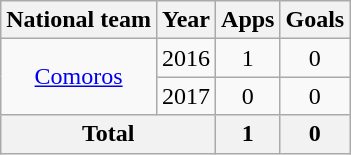<table class="wikitable" style="text-align:center">
<tr>
<th>National team</th>
<th>Year</th>
<th>Apps</th>
<th>Goals</th>
</tr>
<tr>
<td rowspan="2"><a href='#'>Comoros</a></td>
<td>2016</td>
<td>1</td>
<td>0</td>
</tr>
<tr>
<td>2017</td>
<td>0</td>
<td>0</td>
</tr>
<tr>
<th colspan=2>Total</th>
<th>1</th>
<th>0</th>
</tr>
</table>
